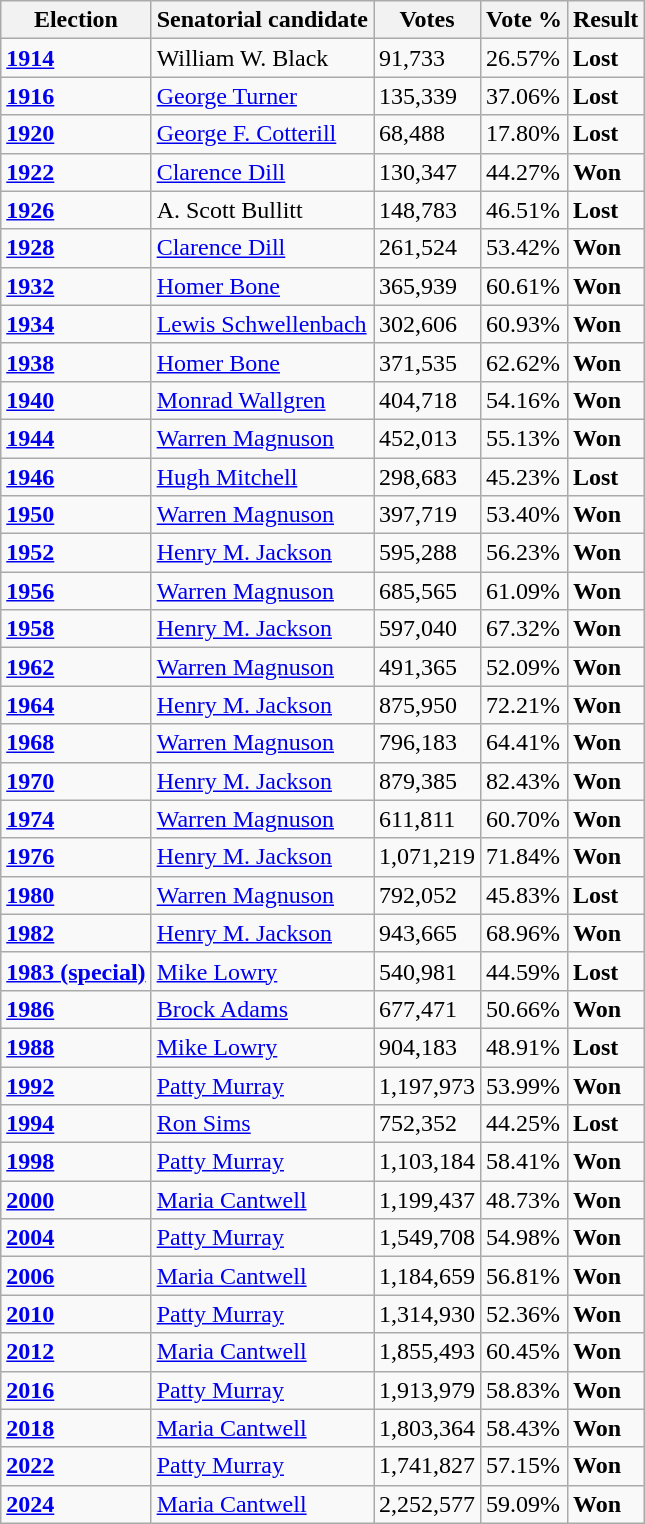<table class="wikitable">
<tr>
<th>Election</th>
<th>Senatorial candidate</th>
<th>Votes</th>
<th>Vote %</th>
<th>Result</th>
</tr>
<tr>
<td><strong><a href='#'>1914</a></strong></td>
<td>William W. Black</td>
<td>91,733</td>
<td>26.57%</td>
<td><strong>Lost</strong> </td>
</tr>
<tr>
<td><strong><a href='#'>1916</a></strong></td>
<td><a href='#'>George Turner</a></td>
<td>135,339</td>
<td>37.06%</td>
<td><strong>Lost</strong> </td>
</tr>
<tr>
<td><strong><a href='#'>1920</a></strong></td>
<td><a href='#'>George F. Cotterill</a></td>
<td>68,488</td>
<td>17.80%</td>
<td><strong>Lost</strong> </td>
</tr>
<tr>
<td><strong><a href='#'>1922</a></strong></td>
<td><a href='#'>Clarence Dill</a></td>
<td>130,347</td>
<td>44.27%</td>
<td><strong>Won</strong> </td>
</tr>
<tr>
<td><strong><a href='#'>1926</a></strong></td>
<td>A. Scott Bullitt</td>
<td>148,783</td>
<td>46.51%</td>
<td><strong>Lost</strong> </td>
</tr>
<tr>
<td><strong><a href='#'>1928</a></strong></td>
<td><a href='#'>Clarence Dill</a></td>
<td>261,524</td>
<td>53.42%</td>
<td><strong>Won</strong> </td>
</tr>
<tr>
<td><strong><a href='#'>1932</a></strong></td>
<td><a href='#'>Homer Bone</a></td>
<td>365,939</td>
<td>60.61%</td>
<td><strong>Won</strong> </td>
</tr>
<tr>
<td><strong><a href='#'>1934</a></strong></td>
<td><a href='#'>Lewis Schwellenbach</a></td>
<td>302,606</td>
<td>60.93%</td>
<td><strong>Won</strong> </td>
</tr>
<tr>
<td><strong><a href='#'>1938</a></strong></td>
<td><a href='#'>Homer Bone</a></td>
<td>371,535</td>
<td>62.62%</td>
<td><strong>Won</strong> </td>
</tr>
<tr>
<td><strong><a href='#'>1940</a></strong></td>
<td><a href='#'>Monrad Wallgren</a></td>
<td>404,718</td>
<td>54.16%</td>
<td><strong>Won</strong> </td>
</tr>
<tr>
<td><strong><a href='#'>1944</a></strong></td>
<td><a href='#'>Warren Magnuson</a></td>
<td>452,013</td>
<td>55.13%</td>
<td><strong>Won</strong> </td>
</tr>
<tr>
<td><strong><a href='#'>1946</a></strong></td>
<td><a href='#'>Hugh Mitchell</a></td>
<td>298,683</td>
<td>45.23%</td>
<td><strong>Lost</strong> </td>
</tr>
<tr>
<td><strong><a href='#'>1950</a></strong></td>
<td><a href='#'>Warren Magnuson</a></td>
<td>397,719</td>
<td>53.40%</td>
<td><strong>Won</strong> </td>
</tr>
<tr>
<td><strong><a href='#'>1952</a></strong></td>
<td><a href='#'>Henry M. Jackson</a></td>
<td>595,288</td>
<td>56.23%</td>
<td><strong>Won</strong> </td>
</tr>
<tr>
<td><strong><a href='#'>1956</a></strong></td>
<td><a href='#'>Warren Magnuson</a></td>
<td>685,565</td>
<td>61.09%</td>
<td><strong>Won</strong> </td>
</tr>
<tr>
<td><strong><a href='#'>1958</a></strong></td>
<td><a href='#'>Henry M. Jackson</a></td>
<td>597,040</td>
<td>67.32%</td>
<td><strong>Won</strong> </td>
</tr>
<tr>
<td><strong><a href='#'>1962</a></strong></td>
<td><a href='#'>Warren Magnuson</a></td>
<td>491,365</td>
<td>52.09%</td>
<td><strong>Won</strong> </td>
</tr>
<tr>
<td><strong><a href='#'>1964</a></strong></td>
<td><a href='#'>Henry M. Jackson</a></td>
<td>875,950</td>
<td>72.21%</td>
<td><strong>Won</strong> </td>
</tr>
<tr>
<td><strong><a href='#'>1968</a></strong></td>
<td><a href='#'>Warren Magnuson</a></td>
<td>796,183</td>
<td>64.41%</td>
<td><strong>Won</strong> </td>
</tr>
<tr>
<td><strong><a href='#'>1970</a></strong></td>
<td><a href='#'>Henry M. Jackson</a></td>
<td>879,385</td>
<td>82.43%</td>
<td><strong>Won</strong> </td>
</tr>
<tr>
<td><strong><a href='#'>1974</a></strong></td>
<td><a href='#'>Warren Magnuson</a></td>
<td>611,811</td>
<td>60.70%</td>
<td><strong>Won</strong> </td>
</tr>
<tr>
<td><strong><a href='#'>1976</a></strong></td>
<td><a href='#'>Henry M. Jackson</a></td>
<td>1,071,219</td>
<td>71.84%</td>
<td><strong>Won</strong> </td>
</tr>
<tr>
<td><strong><a href='#'>1980</a></strong></td>
<td><a href='#'>Warren Magnuson</a></td>
<td>792,052</td>
<td>45.83%</td>
<td><strong>Lost</strong> </td>
</tr>
<tr>
<td><strong><a href='#'>1982</a></strong></td>
<td><a href='#'>Henry M. Jackson</a></td>
<td>943,665</td>
<td>68.96%</td>
<td><strong>Won</strong> </td>
</tr>
<tr>
<td><strong><a href='#'>1983 (special)</a></strong></td>
<td><a href='#'>Mike Lowry</a></td>
<td>540,981</td>
<td>44.59%</td>
<td><strong>Lost</strong> </td>
</tr>
<tr>
<td><strong><a href='#'>1986</a></strong></td>
<td><a href='#'>Brock Adams</a></td>
<td>677,471</td>
<td>50.66%</td>
<td><strong>Won</strong> </td>
</tr>
<tr>
<td><strong><a href='#'>1988</a></strong></td>
<td><a href='#'>Mike Lowry</a></td>
<td>904,183</td>
<td>48.91%</td>
<td><strong>Lost</strong> </td>
</tr>
<tr>
<td><strong><a href='#'>1992</a></strong></td>
<td><a href='#'>Patty Murray</a></td>
<td>1,197,973</td>
<td>53.99%</td>
<td><strong>Won</strong> </td>
</tr>
<tr>
<td><strong><a href='#'>1994</a></strong></td>
<td><a href='#'>Ron Sims</a></td>
<td>752,352</td>
<td>44.25%</td>
<td><strong>Lost</strong> </td>
</tr>
<tr>
<td><strong><a href='#'>1998</a></strong></td>
<td><a href='#'>Patty Murray</a></td>
<td>1,103,184</td>
<td>58.41%</td>
<td><strong>Won</strong> </td>
</tr>
<tr>
<td><strong><a href='#'>2000</a></strong></td>
<td><a href='#'>Maria Cantwell</a></td>
<td>1,199,437</td>
<td>48.73%</td>
<td><strong>Won</strong> </td>
</tr>
<tr>
<td><strong><a href='#'>2004</a></strong></td>
<td><a href='#'>Patty Murray</a></td>
<td>1,549,708</td>
<td>54.98%</td>
<td><strong>Won</strong> </td>
</tr>
<tr>
<td><strong><a href='#'>2006</a></strong></td>
<td><a href='#'>Maria Cantwell</a></td>
<td>1,184,659</td>
<td>56.81%</td>
<td><strong>Won</strong> </td>
</tr>
<tr>
<td><strong><a href='#'>2010</a></strong></td>
<td><a href='#'>Patty Murray</a></td>
<td>1,314,930</td>
<td>52.36%</td>
<td><strong>Won</strong> </td>
</tr>
<tr>
<td><strong><a href='#'>2012</a></strong></td>
<td><a href='#'>Maria Cantwell</a></td>
<td>1,855,493</td>
<td>60.45%</td>
<td><strong>Won</strong> </td>
</tr>
<tr>
<td><strong><a href='#'>2016</a></strong></td>
<td><a href='#'>Patty Murray</a></td>
<td>1,913,979</td>
<td>58.83%</td>
<td><strong>Won</strong> </td>
</tr>
<tr>
<td><strong><a href='#'>2018</a></strong></td>
<td><a href='#'>Maria Cantwell</a></td>
<td>1,803,364</td>
<td>58.43%</td>
<td><strong>Won</strong> </td>
</tr>
<tr>
<td><strong><a href='#'>2022</a></strong></td>
<td><a href='#'>Patty Murray</a></td>
<td>1,741,827</td>
<td>57.15%</td>
<td><strong>Won</strong> </td>
</tr>
<tr>
<td><strong><a href='#'>2024</a></strong></td>
<td><a href='#'>Maria Cantwell</a></td>
<td>2,252,577</td>
<td>59.09%</td>
<td><strong>Won</strong> </td>
</tr>
</table>
